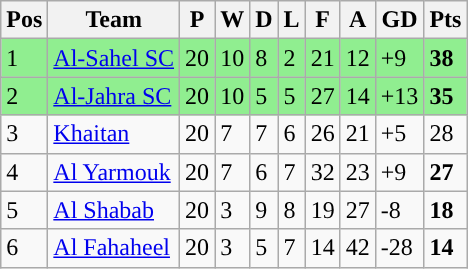<table class="wikitable sortable">
<tr>
<th>Pos</th>
<th>Team</th>
<th>P</th>
<th>W</th>
<th>D</th>
<th>L</th>
<th>F</th>
<th>A</th>
<th>GD</th>
<th>Pts</th>
</tr>
<tr style="background: #90EE90;">
<td>1</td>
<td><a href='#'>Al-Sahel SC</a></td>
<td>20</td>
<td>10</td>
<td>8</td>
<td>2</td>
<td>21</td>
<td>12</td>
<td>+9</td>
<td><strong>38</strong></td>
</tr>
<tr style="background: #90EE90;">
<td>2</td>
<td><a href='#'>Al-Jahra SC</a></td>
<td>20</td>
<td>10</td>
<td>5</td>
<td>5</td>
<td>27</td>
<td>14</td>
<td>+13</td>
<td><strong>35</strong></td>
</tr>
<tr>
<td>3</td>
<td><a href='#'>Khaitan</a></td>
<td>20</td>
<td>7</td>
<td>7</td>
<td>6</td>
<td>26</td>
<td>21</td>
<td>+5</td>
<td>28</td>
</tr>
<tr>
<td>4</td>
<td><a href='#'>Al Yarmouk</a></td>
<td>20</td>
<td>7</td>
<td>6</td>
<td>7</td>
<td>32</td>
<td>23</td>
<td>+9</td>
<td><strong>27</strong></td>
</tr>
<tr>
<td>5</td>
<td><a href='#'>Al Shabab</a></td>
<td>20</td>
<td>3</td>
<td>9</td>
<td>8</td>
<td>19</td>
<td>27</td>
<td>-8</td>
<td><strong>18</strong></td>
</tr>
<tr>
<td>6</td>
<td><a href='#'>Al Fahaheel</a></td>
<td>20</td>
<td>3</td>
<td>5</td>
<td>7</td>
<td>14</td>
<td>42</td>
<td>-28</td>
<td><strong>14</strong></td>
</tr>
</table>
